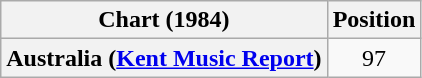<table class="wikitable sortable plainrowheaders" style="text-align:center">
<tr>
<th>Chart (1984)</th>
<th>Position</th>
</tr>
<tr>
<th scope="row">Australia (<a href='#'>Kent Music Report</a>)</th>
<td>97</td>
</tr>
</table>
